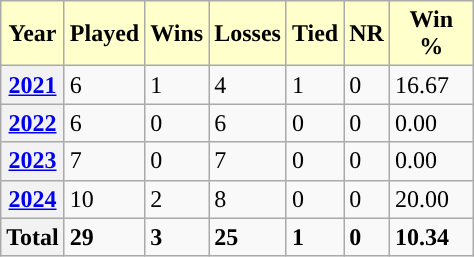<table class="wikitable" style="width:25%;">
<tr>
<th style="background:#ffc;">Year</th>
<th style="background:#ffc;">Played</th>
<th style="background:#ffc;">Wins</th>
<th style="background:#ffc;">Losses</th>
<th style="background:#ffc;">Tied</th>
<th style="background:#ffc;">NR</th>
<th style="background:#ffc;">Win %</th>
</tr>
<tr>
<th><a href='#'>2021</a></th>
<td>6</td>
<td>1</td>
<td>4</td>
<td>1</td>
<td>0</td>
<td>16.67</td>
</tr>
<tr>
<th><a href='#'>2022</a></th>
<td>6</td>
<td>0</td>
<td>6</td>
<td>0</td>
<td>0</td>
<td>0.00</td>
</tr>
<tr>
<th><a href='#'>2023</a></th>
<td>7</td>
<td>0</td>
<td>7</td>
<td>0</td>
<td>0</td>
<td>0.00</td>
</tr>
<tr>
<th><a href='#'>2024</a></th>
<td>10</td>
<td>2</td>
<td>8</td>
<td>0</td>
<td>0</td>
<td>20.00</td>
</tr>
<tr>
<th>Total</th>
<td><strong>29</strong></td>
<td><strong>3</strong></td>
<td><strong>25</strong></td>
<td><strong>1</strong></td>
<td><strong>0</strong></td>
<td><strong>10.34</strong></td>
</tr>
</table>
